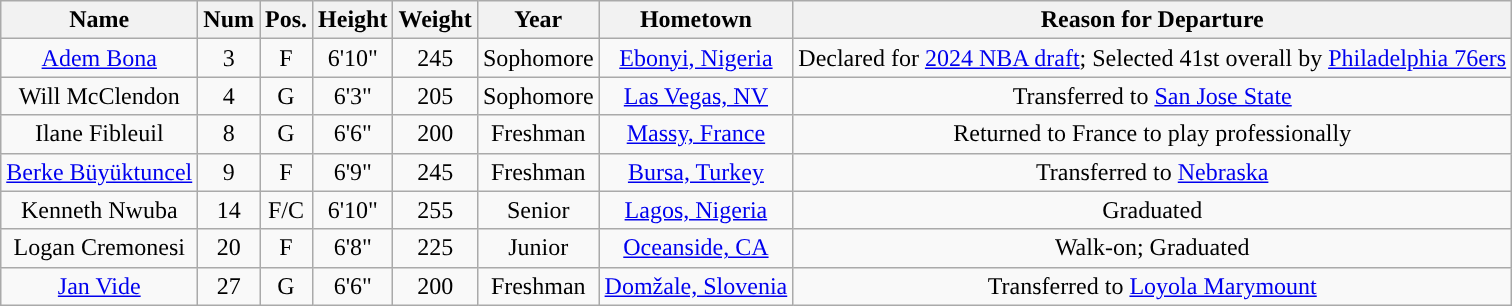<table class="wikitable sortable sortable" style="text-align: center">
<tr align=center>
<th>Name</th>
<th>Num</th>
<th>Pos.</th>
<th>Height</th>
<th>Weight</th>
<th>Year</th>
<th>Hometown</th>
<th>Reason for Departure</th>
</tr>
<tr>
<td><a href='#'>Adem Bona</a></td>
<td>3</td>
<td>F</td>
<td>6'10"</td>
<td>245</td>
<td>Sophomore</td>
<td><a href='#'>Ebonyi, Nigeria</a></td>
<td>Declared for <a href='#'>2024 NBA draft</a>; Selected 41st overall by <a href='#'>Philadelphia 76ers</a></td>
</tr>
<tr>
<td>Will McClendon</td>
<td>4</td>
<td>G</td>
<td>6'3"</td>
<td>205</td>
<td> Sophomore</td>
<td><a href='#'>Las Vegas, NV</a></td>
<td>Transferred to <a href='#'>San Jose State</a></td>
</tr>
<tr>
<td>Ilane Fibleuil</td>
<td>8</td>
<td>G</td>
<td>6'6"</td>
<td>200</td>
<td>Freshman</td>
<td><a href='#'>Massy, France</a></td>
<td>Returned to France to play professionally</td>
</tr>
<tr>
<td><a href='#'>Berke Büyüktuncel</a></td>
<td>9</td>
<td>F</td>
<td>6'9"</td>
<td>245</td>
<td>Freshman</td>
<td><a href='#'>Bursa, Turkey</a></td>
<td>Transferred to <a href='#'>Nebraska</a></td>
</tr>
<tr>
<td>Kenneth Nwuba</td>
<td>14</td>
<td>F/C</td>
<td>6'10"</td>
<td>255</td>
<td> Senior</td>
<td><a href='#'>Lagos, Nigeria</a></td>
<td>Graduated</td>
</tr>
<tr>
<td>Logan Cremonesi</td>
<td>20</td>
<td>F</td>
<td>6'8"</td>
<td>225</td>
<td> Junior</td>
<td><a href='#'>Oceanside, CA</a></td>
<td>Walk-on; Graduated</td>
</tr>
<tr>
<td><a href='#'>Jan Vide</a></td>
<td>27</td>
<td>G</td>
<td>6'6"</td>
<td>200</td>
<td>Freshman</td>
<td><a href='#'>Domžale, Slovenia</a></td>
<td>Transferred to <a href='#'>Loyola Marymount</a></td>
</tr>
</table>
